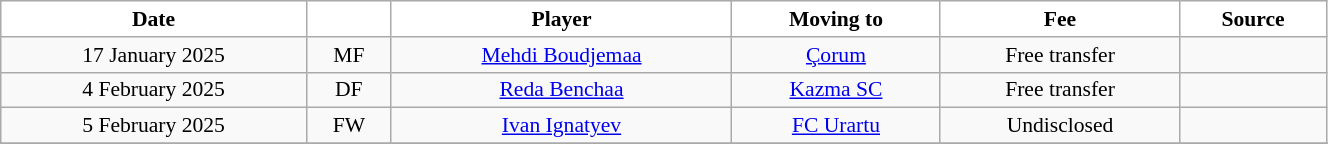<table class="wikitable sortable" style="width:70%; text-align:center; font-size:90%; text-align:centre;">
<tr>
<th style="background:white; color:black; text-align:center;">Date</th>
<th style="background:white; color:black; text-align:center;"></th>
<th style="background:white; color:black; text-align:center;">Player</th>
<th style="background:white; color:black; text-align:center;">Moving to</th>
<th style="background:white; color:black; text-align:center;">Fee</th>
<th style="background:white; color:black; text-align:center;">Source</th>
</tr>
<tr>
<td>17 January 2025</td>
<td>MF</td>
<td> <a href='#'>Mehdi Boudjemaa</a></td>
<td> <a href='#'>Çorum</a></td>
<td>Free transfer</td>
<td></td>
</tr>
<tr>
<td>4 February 2025</td>
<td>DF</td>
<td> <a href='#'>Reda Benchaa</a></td>
<td> <a href='#'>Kazma SC</a></td>
<td>Free transfer</td>
<td></td>
</tr>
<tr>
<td>5 February 2025</td>
<td>FW</td>
<td> <a href='#'>Ivan Ignatyev</a></td>
<td> <a href='#'>FC Urartu</a></td>
<td>Undisclosed</td>
<td></td>
</tr>
<tr>
</tr>
</table>
